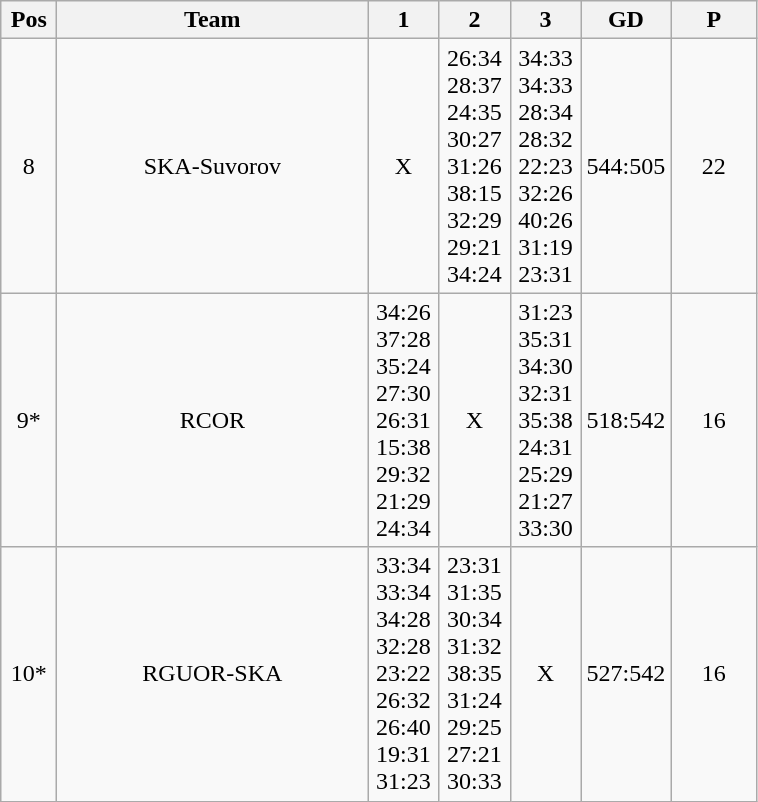<table class="wikitable" style="text-align: center;">
<tr>
<th width="30"><strong>Pos</strong></th>
<th width="200"><strong>Team</strong></th>
<th width="40"><strong>1</strong></th>
<th width="40"><strong>2</strong></th>
<th width="40"><strong>3</strong></th>
<th width="50"><strong>GD</strong></th>
<th width="50"><strong>P</strong></th>
</tr>
<tr>
<td>8</td>
<td>SKA-Suvorov</td>
<td>X</td>
<td>26:34<br>28:37<br>24:35<br>30:27<br>31:26<br>38:15<br>32:29<br>29:21<br>34:24</td>
<td>34:33<br>34:33<br>28:34<br>28:32<br>22:23<br>32:26<br>40:26<br>31:19<br>23:31</td>
<td>544:505</td>
<td>22</td>
</tr>
<tr>
<td>9*</td>
<td>RCOR</td>
<td>34:26<br>37:28<br>35:24<br>27:30<br>26:31<br>15:38<br>29:32<br>21:29<br>24:34</td>
<td>X</td>
<td>31:23<br>35:31<br>34:30<br>32:31<br>35:38<br>24:31<br>25:29<br>21:27<br>33:30</td>
<td>518:542</td>
<td>16</td>
</tr>
<tr>
<td>10*</td>
<td>RGUOR-SKA</td>
<td>33:34<br>33:34<br>34:28<br>32:28<br>23:22<br>26:32<br>26:40<br>19:31<br>31:23</td>
<td>23:31<br>31:35<br>30:34<br>31:32<br>38:35<br>31:24<br>29:25<br>27:21<br>30:33</td>
<td>X</td>
<td>527:542</td>
<td>16</td>
</tr>
</table>
